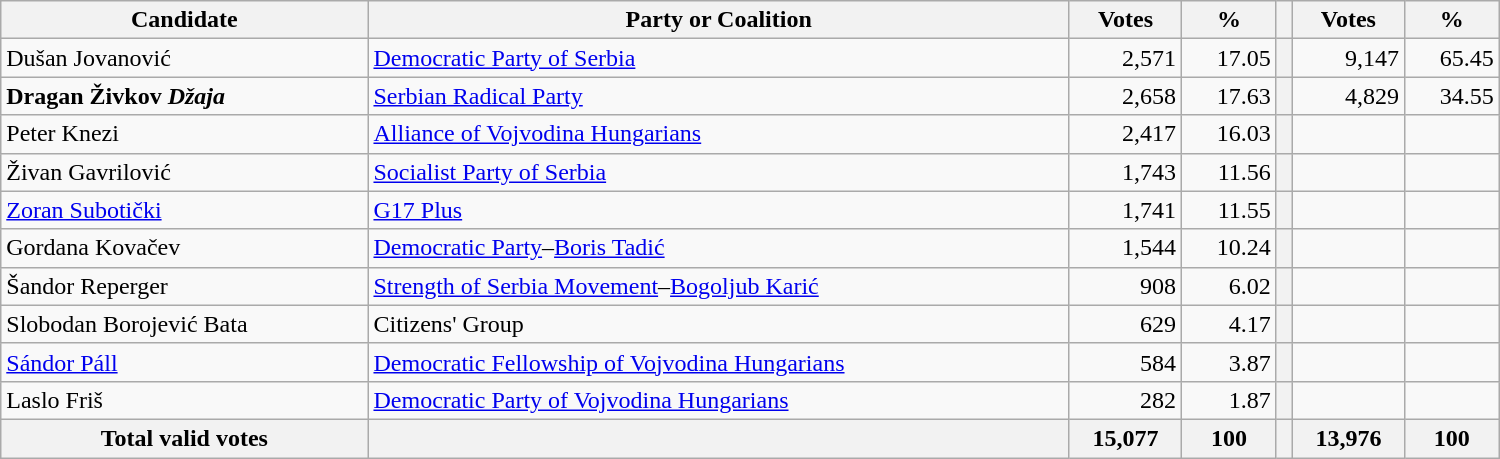<table style="width:1000px;" class="wikitable">
<tr>
<th>Candidate</th>
<th>Party or Coalition</th>
<th>Votes</th>
<th>%</th>
<th></th>
<th>Votes</th>
<th>%</th>
</tr>
<tr>
<td align="left">Dušan Jovanović</td>
<td align="left"><a href='#'>Democratic Party of Serbia</a></td>
<td align="right">2,571</td>
<td align="right">17.05</td>
<th align="left"></th>
<td align="right">9,147</td>
<td align="right">65.45</td>
</tr>
<tr>
<td align="left"><strong>Dragan Živkov <em>Džaja<strong><em></td>
<td align="left"><a href='#'>Serbian Radical Party</a></td>
<td align="right">2,658</td>
<td align="right">17.63</td>
<th align="left"></th>
<td align="right">4,829</td>
<td align="right">34.55</td>
</tr>
<tr>
<td align="left">Peter Knezi</td>
<td align="left"><a href='#'>Alliance of Vojvodina Hungarians</a></td>
<td align="right">2,417</td>
<td align="right">16.03</td>
<th align="left"></th>
<td align="right"></td>
<td align="right"></td>
</tr>
<tr>
<td align="left">Živan Gavrilović</td>
<td align="left"><a href='#'>Socialist Party of Serbia</a></td>
<td align="right">1,743</td>
<td align="right">11.56</td>
<th align="left"></th>
<td align="right"></td>
<td align="right"></td>
</tr>
<tr>
<td align="left"><a href='#'>Zoran Subotički</a></td>
<td align="left"><a href='#'>G17 Plus</a></td>
<td align="right">1,741</td>
<td align="right">11.55</td>
<th align="left"></th>
<td align="right"></td>
<td align="right"></td>
</tr>
<tr>
<td align="left">Gordana Kovačev</td>
<td align="left"><a href='#'>Democratic Party</a>–<a href='#'>Boris Tadić</a></td>
<td align="right">1,544</td>
<td align="right">10.24</td>
<th align="left"></th>
<td align="right"></td>
<td align="right"></td>
</tr>
<tr>
<td align="left">Šandor Reperger</td>
<td align="left"><a href='#'>Strength of Serbia Movement</a>–<a href='#'>Bogoljub Karić</a></td>
<td align="right">908</td>
<td align="right">6.02</td>
<th align="left"></th>
<td align="right"></td>
<td align="right"></td>
</tr>
<tr>
<td align="left">Slobodan Borojević </em>Bata<em></td>
<td align="left">Citizens' Group</td>
<td align="right">629</td>
<td align="right">4.17</td>
<th align="left"></th>
<td align="right"></td>
<td align="right"></td>
</tr>
<tr>
<td align="left"><a href='#'>Sándor Páll</a></td>
<td align="left"><a href='#'>Democratic Fellowship of Vojvodina Hungarians</a></td>
<td align="right">584</td>
<td align="right">3.87</td>
<th align="left"></th>
<td align="right"></td>
<td align="right"></td>
</tr>
<tr>
<td align="left">Laslo Friš</td>
<td align="left"><a href='#'>Democratic Party of Vojvodina Hungarians</a></td>
<td align="right">282</td>
<td align="right">1.87</td>
<th align="left"></th>
<td align="right"></td>
<td align="right"></td>
</tr>
<tr>
<th align="left">Total valid votes</th>
<th align="left"></th>
<th align="right">15,077</th>
<th align="right">100</th>
<th align="left"></th>
<th align="right">13,976</th>
<th align="right">100</th>
</tr>
</table>
